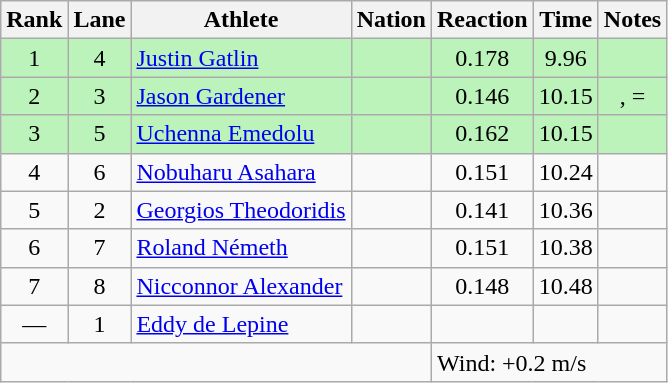<table class="wikitable sortable" style="text-align:center">
<tr>
<th>Rank</th>
<th>Lane</th>
<th>Athlete</th>
<th>Nation</th>
<th>Reaction</th>
<th>Time</th>
<th>Notes</th>
</tr>
<tr bgcolor=bbf3bb>
<td>1</td>
<td>4</td>
<td align="left"><a href='#'>Justin Gatlin</a></td>
<td align="left"></td>
<td align=center>0.178</td>
<td>9.96</td>
<td></td>
</tr>
<tr bgcolor=bbf3bb>
<td>2</td>
<td>3</td>
<td align="left"><a href='#'>Jason Gardener</a></td>
<td align="left"></td>
<td align=center>0.146</td>
<td>10.15</td>
<td>, =</td>
</tr>
<tr bgcolor=bbf3bb>
<td>3</td>
<td>5</td>
<td align="left"><a href='#'>Uchenna Emedolu</a></td>
<td align="left"></td>
<td align=center>0.162</td>
<td>10.15</td>
<td></td>
</tr>
<tr>
<td>4</td>
<td>6</td>
<td align="left"><a href='#'>Nobuharu Asahara</a></td>
<td align="left"></td>
<td align=center>0.151</td>
<td>10.24</td>
<td></td>
</tr>
<tr>
<td>5</td>
<td>2</td>
<td align="left"><a href='#'>Georgios Theodoridis</a></td>
<td align="left"></td>
<td align=center>0.141</td>
<td>10.36</td>
<td></td>
</tr>
<tr>
<td>6</td>
<td>7</td>
<td align="left"><a href='#'>Roland Németh</a></td>
<td align="left"></td>
<td align=center>0.151</td>
<td>10.38</td>
<td></td>
</tr>
<tr>
<td>7</td>
<td>8</td>
<td align="left"><a href='#'>Nicconnor Alexander</a></td>
<td align="left"></td>
<td align=center>0.148</td>
<td>10.48</td>
<td></td>
</tr>
<tr>
<td data-sort-value=8>—</td>
<td>1</td>
<td align="left"><a href='#'>Eddy de Lepine</a></td>
<td align="left"></td>
<td align=center></td>
<td></td>
<td></td>
</tr>
<tr class="sortbottom">
<td colspan=4></td>
<td colspan="3" style="text-align:left;">Wind: +0.2 m/s</td>
</tr>
</table>
